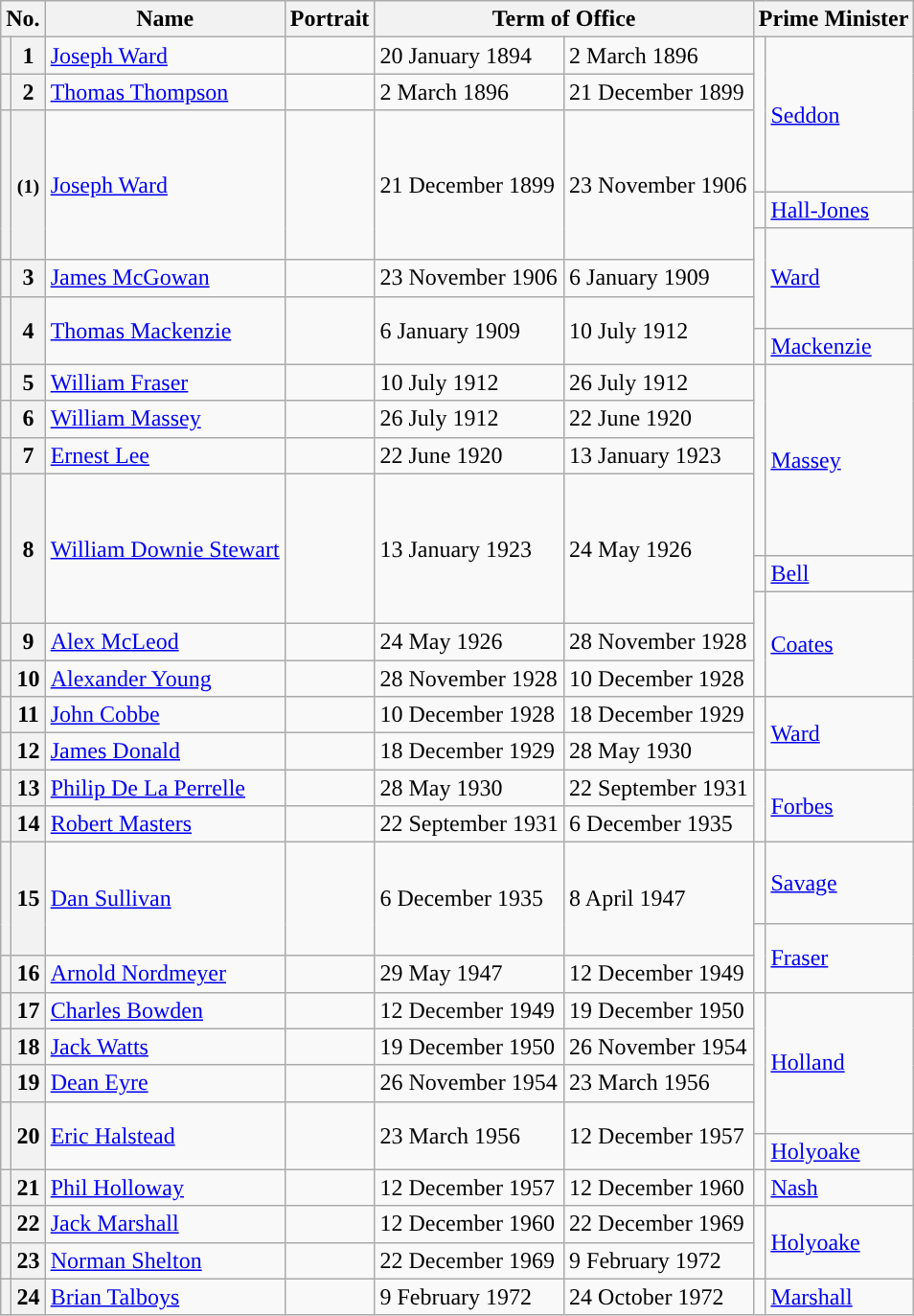<table class="wikitable">
<tr>
<th colspan=2>No.</th>
<th>Name</th>
<th>Portrait</th>
<th colspan=2>Term of Office</th>
<th colspan=2>Prime Minister</th>
</tr>
<tr>
<th style="color:inherit;background:"></th>
<th>1</th>
<td><a href='#'>Joseph Ward</a></td>
<td></td>
<td>20 January 1894</td>
<td>2 March 1896</td>
<td width=1 rowspan=2 style="border-bottom:solid 0 grey; background:"></td>
<td rowspan=3><a href='#'>Seddon</a></td>
</tr>
<tr>
<th style="color:inherit;background:"></th>
<th>2</th>
<td><a href='#'>Thomas Thompson</a></td>
<td></td>
<td>2 March 1896</td>
<td>21 December 1899</td>
</tr>
<tr>
<th rowspan=3 style="color:inherit;background:"></th>
<th rowspan=3><small>(1)</small></th>
<td rowspan=3><a href='#'>Joseph Ward</a></td>
<td rowspan=3></td>
<td rowspan=3>21 December 1899</td>
<td rowspan=3>23 November 1906</td>
<td height=50 style="border-top:solid 0 grey; background:"></td>
</tr>
<tr>
<td height=15 style="color:inherit;background:"></td>
<td><a href='#'>Hall-Jones</a></td>
</tr>
<tr>
<td height=15 style="border-bottom:solid 0 grey; background:"></td>
<td rowspan=3><a href='#'>Ward</a></td>
</tr>
<tr>
<th style="color:inherit;background:"></th>
<th>3</th>
<td><a href='#'>James McGowan</a></td>
<td></td>
<td>23 November 1906</td>
<td>6 January 1909</td>
<td rowspan=2 style="border-top:solid 0 grey; background:"></td>
</tr>
<tr>
<th height=15 style="border-bottom:solid 0 grey; background:"></th>
<th rowspan=2>4</th>
<td rowspan=2><a href='#'>Thomas Mackenzie</a></td>
<td rowspan=2></td>
<td rowspan=2>6 January 1909</td>
<td rowspan=2>10 July 1912</td>
</tr>
<tr>
<th height=15 style="border-top:solid 0 grey; background:"></th>
<td style="color:inherit;background:"></td>
<td><a href='#'>Mackenzie</a></td>
</tr>
<tr>
<th style="color:inherit;background:"></th>
<th>5</th>
<td><a href='#'>William Fraser</a></td>
<td></td>
<td>10 July 1912</td>
<td>26 July 1912</td>
<td rowspan=3 style="border-bottom:solid 0 grey; background:"></td>
<td rowspan=4><a href='#'>Massey</a></td>
</tr>
<tr>
<th style="color:inherit;background:"></th>
<th>6</th>
<td><a href='#'>William Massey</a></td>
<td></td>
<td>26 July 1912</td>
<td>22 June 1920</td>
</tr>
<tr>
<th style="color:inherit;background:"></th>
<th>7</th>
<td><a href='#'>Ernest Lee</a></td>
<td></td>
<td>22 June 1920</td>
<td>13 January 1923</td>
</tr>
<tr>
<th rowspan=3 style="color:inherit;background:"></th>
<th rowspan=3>8</th>
<td rowspan=3><a href='#'>William Downie Stewart</a></td>
<td rowspan=3></td>
<td rowspan=3>13 January 1923</td>
<td rowspan=3>24 May 1926</td>
<td height=50 style="border-top:solid 0 grey; background:"></td>
</tr>
<tr>
<td height=15 style="color:inherit;background:"></td>
<td><a href='#'>Bell</a></td>
</tr>
<tr>
<td height=15 style="border-bottom:solid 0 grey; background:"></td>
<td rowspan=3><a href='#'>Coates</a></td>
</tr>
<tr>
<th style="color:inherit;background:"></th>
<th>9</th>
<td><a href='#'>Alex McLeod</a></td>
<td></td>
<td>24 May 1926</td>
<td>28 November 1928</td>
<td rowspan=2 style="border-top:solid 0 grey; background:"></td>
</tr>
<tr>
<th style="color:inherit;background:"></th>
<th>10</th>
<td><a href='#'>Alexander Young</a></td>
<td></td>
<td>28 November 1928</td>
<td>10 December 1928</td>
</tr>
<tr>
<th style="color:inherit;background:"></th>
<th>11</th>
<td><a href='#'>John Cobbe</a></td>
<td></td>
<td>10 December 1928</td>
<td>18 December 1929</td>
<td rowspan=2 style="color:inherit;background:"></td>
<td rowspan=2><a href='#'>Ward</a></td>
</tr>
<tr>
<th style="color:inherit;background:"></th>
<th>12</th>
<td><a href='#'>James Donald</a></td>
<td></td>
<td>18 December 1929</td>
<td>28 May 1930</td>
</tr>
<tr>
<th style="color:inherit;background:"></th>
<th>13</th>
<td><a href='#'>Philip De La Perrelle</a></td>
<td></td>
<td>28 May 1930</td>
<td>22 September 1931</td>
<td rowspan=2 style="color:inherit;background:"></td>
<td rowspan=2><a href='#'>Forbes</a></td>
</tr>
<tr>
<th style="color:inherit;background:"></th>
<th>14</th>
<td><a href='#'>Robert Masters</a></td>
<td></td>
<td>22 September 1931</td>
<td>6 December 1935</td>
</tr>
<tr>
<th height=50 style="border-bottom:solid 0 grey; background:"></th>
<th rowspan=2>15</th>
<td rowspan=2><a href='#'>Dan Sullivan</a></td>
<td rowspan=2></td>
<td rowspan=2>6 December 1935</td>
<td rowspan=2>8 April 1947</td>
<td style="color:inherit;background:"></td>
<td><a href='#'>Savage</a></td>
</tr>
<tr>
<th height=15 style="border-top:solid 0 grey; background:"></th>
<td style="border-bottom:solid 0 grey; background:"></td>
<td rowspan=2><a href='#'>Fraser</a></td>
</tr>
<tr>
<th style="color:inherit;background:"></th>
<th>16</th>
<td><a href='#'>Arnold Nordmeyer</a></td>
<td></td>
<td>29 May 1947</td>
<td>12 December 1949</td>
<td style="border-top:solid 0 grey; background:"></td>
</tr>
<tr>
<th style="color:inherit;background:"></th>
<th>17</th>
<td><a href='#'>Charles Bowden</a></td>
<td></td>
<td>12 December 1949</td>
<td>19 December 1950</td>
<td rowspan=4 style="color:inherit;background:"></td>
<td rowspan=4><a href='#'>Holland</a></td>
</tr>
<tr>
<th style="color:inherit;background:"></th>
<th>18</th>
<td><a href='#'>Jack Watts</a></td>
<td></td>
<td>19 December 1950</td>
<td>26 November 1954</td>
</tr>
<tr>
<th style="color:inherit;background:"></th>
<th>19</th>
<td><a href='#'>Dean Eyre</a></td>
<td></td>
<td>26 November 1954</td>
<td>23 March 1956</td>
</tr>
<tr>
<th height=15 style="border-bottom:solid 0 grey; background:"></th>
<th rowspan=2>20</th>
<td rowspan=2><a href='#'>Eric Halstead</a></td>
<td rowspan=2></td>
<td rowspan=2>23 March 1956</td>
<td rowspan=2>12 December 1957</td>
</tr>
<tr>
<th height=15 style="border-top:solid 0 grey; background:"></th>
<td style="color:inherit;background:"></td>
<td><a href='#'>Holyoake</a></td>
</tr>
<tr>
<th style="color:inherit;background:"></th>
<th>21</th>
<td><a href='#'>Phil Holloway</a></td>
<td></td>
<td>12 December 1957</td>
<td>12 December 1960</td>
<td style="color:inherit;background:"></td>
<td><a href='#'>Nash</a></td>
</tr>
<tr>
<th style="color:inherit;background:"></th>
<th>22</th>
<td><a href='#'>Jack Marshall</a></td>
<td></td>
<td>12 December 1960</td>
<td>22 December 1969</td>
<td rowspan=2 style="color:inherit;background:"></td>
<td rowspan=2><a href='#'>Holyoake</a></td>
</tr>
<tr>
<th style="color:inherit;background:"></th>
<th>23</th>
<td><a href='#'>Norman Shelton</a></td>
<td></td>
<td>22 December 1969</td>
<td>9 February 1972</td>
</tr>
<tr>
<th style="color:inherit;background:"></th>
<th>24</th>
<td><a href='#'>Brian Talboys</a></td>
<td></td>
<td>9 February 1972</td>
<td>24 October 1972</td>
<td style="color:inherit;background:"></td>
<td><a href='#'>Marshall</a></td>
</tr>
</table>
